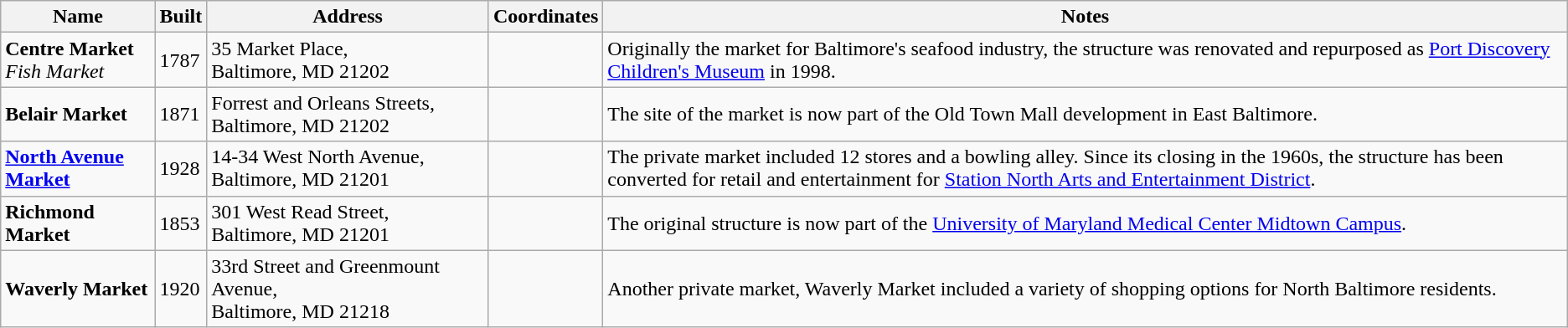<table class="wikitable sortable">
<tr>
<th>Name</th>
<th>Built</th>
<th>Address</th>
<th>Coordinates</th>
<th>Notes</th>
</tr>
<tr>
<td><strong>Centre Market</strong><br><em>Fish Market</em></td>
<td>1787</td>
<td>35 Market Place,<br>Baltimore, MD 21202</td>
<td></td>
<td>Originally the market for Baltimore's seafood industry, the structure was renovated and repurposed as <a href='#'>Port Discovery Children's Museum</a> in 1998.</td>
</tr>
<tr>
<td><strong>Belair Market</strong></td>
<td>1871</td>
<td>Forrest and Orleans Streets, Baltimore, MD 21202</td>
<td></td>
<td>The site of the market is now part of the Old Town Mall development in East Baltimore.</td>
</tr>
<tr>
<td><strong><a href='#'>North Avenue Market</a></strong></td>
<td>1928</td>
<td>14-34 West North Avenue,<br>Baltimore, MD 21201</td>
<td></td>
<td>The private market included 12 stores and a bowling alley. Since its closing in the 1960s, the structure has been converted for retail and entertainment for <a href='#'>Station North Arts and Entertainment District</a>.</td>
</tr>
<tr>
<td><strong>Richmond Market</strong></td>
<td>1853</td>
<td>301 West Read Street,<br>Baltimore, MD 21201</td>
<td></td>
<td>The original structure is now part of the <a href='#'>University of Maryland Medical Center Midtown Campus</a>.</td>
</tr>
<tr>
<td><strong>Waverly Market</strong></td>
<td>1920</td>
<td>33rd Street and Greenmount Avenue,<br>Baltimore, MD 21218</td>
<td></td>
<td>Another private market, Waverly Market included a variety of shopping options for North Baltimore residents.</td>
</tr>
</table>
